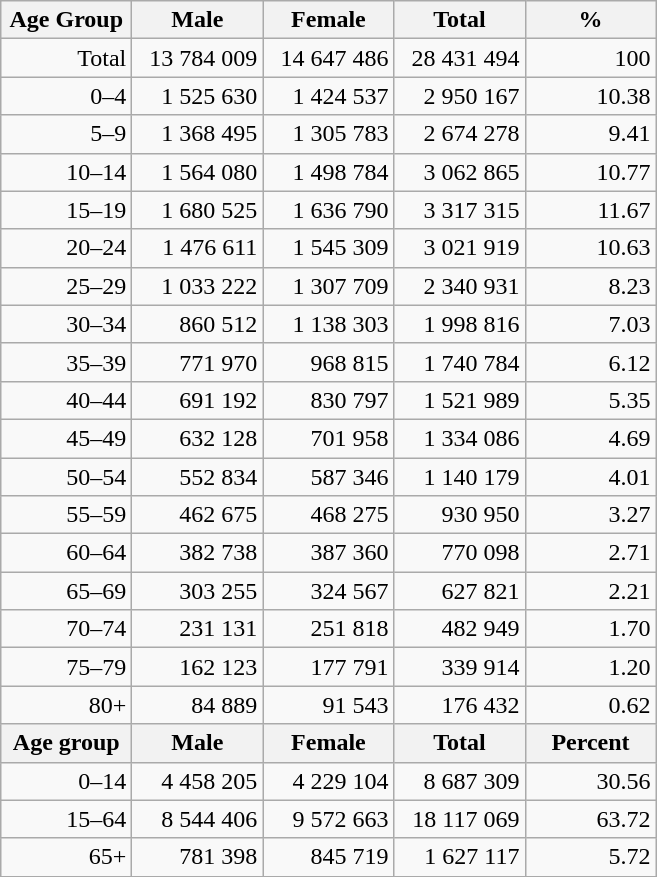<table class="wikitable">
<tr>
<th width="80pt">Age Group</th>
<th width="80pt">Male</th>
<th width="80pt">Female</th>
<th width="80pt">Total</th>
<th width="80pt">%</th>
</tr>
<tr>
<td align="right">Total</td>
<td align="right">13 784 009</td>
<td align="right">14 647 486</td>
<td align="right">28 431 494</td>
<td align="right">100</td>
</tr>
<tr>
<td align="right">0–4</td>
<td align="right">1 525 630</td>
<td align="right">1 424 537</td>
<td align="right">2 950 167</td>
<td align="right">10.38</td>
</tr>
<tr>
<td align="right">5–9</td>
<td align="right">1 368 495</td>
<td align="right">1 305 783</td>
<td align="right">2 674 278</td>
<td align="right">9.41</td>
</tr>
<tr>
<td align="right">10–14</td>
<td align="right">1 564 080</td>
<td align="right">1 498 784</td>
<td align="right">3 062 865</td>
<td align="right">10.77</td>
</tr>
<tr>
<td align="right">15–19</td>
<td align="right">1 680 525</td>
<td align="right">1 636 790</td>
<td align="right">3 317 315</td>
<td align="right">11.67</td>
</tr>
<tr>
<td align="right">20–24</td>
<td align="right">1 476 611</td>
<td align="right">1 545 309</td>
<td align="right">3 021 919</td>
<td align="right">10.63</td>
</tr>
<tr>
<td align="right">25–29</td>
<td align="right">1 033 222</td>
<td align="right">1 307 709</td>
<td align="right">2 340 931</td>
<td align="right">8.23</td>
</tr>
<tr>
<td align="right">30–34</td>
<td align="right">860 512</td>
<td align="right">1 138 303</td>
<td align="right">1 998 816</td>
<td align="right">7.03</td>
</tr>
<tr>
<td align="right">35–39</td>
<td align="right">771 970</td>
<td align="right">968 815</td>
<td align="right">1 740 784</td>
<td align="right">6.12</td>
</tr>
<tr>
<td align="right">40–44</td>
<td align="right">691 192</td>
<td align="right">830 797</td>
<td align="right">1 521 989</td>
<td align="right">5.35</td>
</tr>
<tr>
<td align="right">45–49</td>
<td align="right">632 128</td>
<td align="right">701 958</td>
<td align="right">1 334 086</td>
<td align="right">4.69</td>
</tr>
<tr>
<td align="right">50–54</td>
<td align="right">552 834</td>
<td align="right">587 346</td>
<td align="right">1 140 179</td>
<td align="right">4.01</td>
</tr>
<tr>
<td align="right">55–59</td>
<td align="right">462 675</td>
<td align="right">468 275</td>
<td align="right">930 950</td>
<td align="right">3.27</td>
</tr>
<tr>
<td align="right">60–64</td>
<td align="right">382 738</td>
<td align="right">387 360</td>
<td align="right">770 098</td>
<td align="right">2.71</td>
</tr>
<tr>
<td align="right">65–69</td>
<td align="right">303 255</td>
<td align="right">324 567</td>
<td align="right">627 821</td>
<td align="right">2.21</td>
</tr>
<tr>
<td align="right">70–74</td>
<td align="right">231 131</td>
<td align="right">251 818</td>
<td align="right">482 949</td>
<td align="right">1.70</td>
</tr>
<tr>
<td align="right">75–79</td>
<td align="right">162 123</td>
<td align="right">177 791</td>
<td align="right">339 914</td>
<td align="right">1.20</td>
</tr>
<tr>
<td align="right">80+</td>
<td align="right">84 889</td>
<td align="right">91 543</td>
<td align="right">176 432</td>
<td align="right">0.62</td>
</tr>
<tr>
<th width="50">Age group</th>
<th width="80pt">Male</th>
<th width="80">Female</th>
<th width="80">Total</th>
<th width="50">Percent</th>
</tr>
<tr>
<td align="right">0–14</td>
<td align="right">4 458 205</td>
<td align="right">4 229 104</td>
<td align="right">8 687 309</td>
<td align="right">30.56</td>
</tr>
<tr>
<td align="right">15–64</td>
<td align="right">8 544 406</td>
<td align="right">9 572 663</td>
<td align="right">18 117 069</td>
<td align="right">63.72</td>
</tr>
<tr>
<td align="right">65+</td>
<td align="right">781 398</td>
<td align="right">845 719</td>
<td align="right">1 627 117</td>
<td align="right">5.72</td>
</tr>
<tr>
</tr>
</table>
